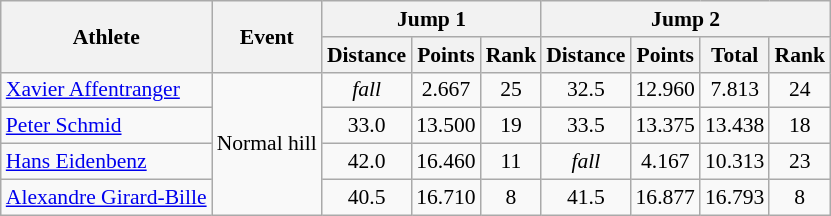<table class="wikitable" style="font-size:90%">
<tr>
<th rowspan="2">Athlete</th>
<th rowspan="2">Event</th>
<th colspan="3">Jump 1</th>
<th colspan="4">Jump 2</th>
</tr>
<tr>
<th>Distance</th>
<th>Points</th>
<th>Rank</th>
<th>Distance</th>
<th>Points</th>
<th>Total</th>
<th>Rank</th>
</tr>
<tr>
<td><a href='#'>Xavier Affentranger</a></td>
<td rowspan="4">Normal hill</td>
<td align="center"><em>fall</em></td>
<td align="center">2.667</td>
<td align="center">25</td>
<td align="center">32.5</td>
<td align="center">12.960</td>
<td align="center">7.813</td>
<td align="center">24</td>
</tr>
<tr>
<td><a href='#'>Peter Schmid</a></td>
<td align="center">33.0</td>
<td align="center">13.500</td>
<td align="center">19</td>
<td align="center">33.5</td>
<td align="center">13.375</td>
<td align="center">13.438</td>
<td align="center">18</td>
</tr>
<tr>
<td><a href='#'>Hans Eidenbenz</a></td>
<td align="center">42.0</td>
<td align="center">16.460</td>
<td align="center">11</td>
<td align="center"><em>fall</em></td>
<td align="center">4.167</td>
<td align="center">10.313</td>
<td align="center">23</td>
</tr>
<tr>
<td><a href='#'>Alexandre Girard-Bille</a></td>
<td align="center">40.5</td>
<td align="center">16.710</td>
<td align="center">8</td>
<td align="center">41.5</td>
<td align="center">16.877</td>
<td align="center">16.793</td>
<td align="center">8</td>
</tr>
</table>
